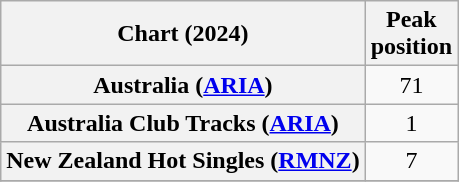<table class="wikitable sortable plainrowheaders" style="text-align:center">
<tr>
<th scope="col">Chart (2024)</th>
<th scope="col">Peak<br>position</th>
</tr>
<tr>
<th scope="row">Australia (<a href='#'>ARIA</a>)</th>
<td>71</td>
</tr>
<tr>
<th scope="row">Australia Club Tracks (<a href='#'>ARIA</a>)</th>
<td>1</td>
</tr>
<tr>
<th scope="row">New Zealand Hot Singles (<a href='#'>RMNZ</a>)</th>
<td>7</td>
</tr>
<tr>
</tr>
</table>
